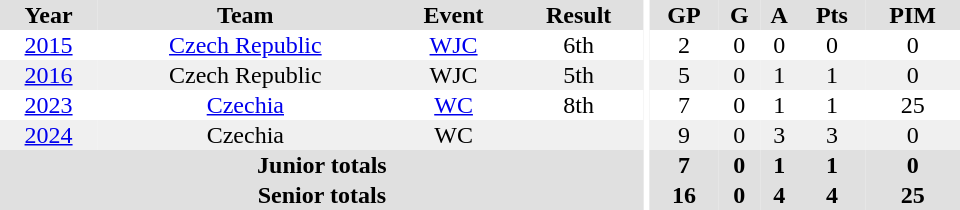<table border="0" cellpadding="1" cellspacing="0" ID="Table3" style="text-align:center; width:40em;">
<tr bgcolor="#e0e0e0">
<th>Year</th>
<th>Team</th>
<th>Event</th>
<th>Result</th>
<th rowspan="99" bgcolor="#ffffff"></th>
<th>GP</th>
<th>G</th>
<th>A</th>
<th>Pts</th>
<th>PIM</th>
</tr>
<tr>
<td><a href='#'>2015</a></td>
<td><a href='#'>Czech Republic</a></td>
<td><a href='#'>WJC</a></td>
<td>6th</td>
<td>2</td>
<td>0</td>
<td>0</td>
<td>0</td>
<td>0</td>
</tr>
<tr bgcolor="#f0f0f0">
<td><a href='#'>2016</a></td>
<td>Czech Republic</td>
<td>WJC</td>
<td>5th</td>
<td>5</td>
<td>0</td>
<td>1</td>
<td>1</td>
<td>0</td>
</tr>
<tr>
<td><a href='#'>2023</a></td>
<td><a href='#'>Czechia</a></td>
<td><a href='#'>WC</a></td>
<td>8th</td>
<td>7</td>
<td>0</td>
<td>1</td>
<td>1</td>
<td>25</td>
</tr>
<tr bgcolor="#f0f0f0">
<td><a href='#'>2024</a></td>
<td>Czechia</td>
<td>WC</td>
<td></td>
<td>9</td>
<td>0</td>
<td>3</td>
<td>3</td>
<td>0</td>
</tr>
<tr bgcolor="#e0e0e0">
<th colspan="4">Junior totals</th>
<th>7</th>
<th>0</th>
<th>1</th>
<th>1</th>
<th>0</th>
</tr>
<tr bgcolor="#e0e0e0">
<th colspan="4">Senior totals</th>
<th>16</th>
<th>0</th>
<th>4</th>
<th>4</th>
<th>25</th>
</tr>
</table>
